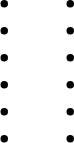<table>
<tr>
<td><br><ul><li></li><li></li><li></li><li></li><li></li><li></li></ul></td>
<td><br><ul><li></li><li></li><li></li><li></li><li></li><li></li></ul></td>
</tr>
</table>
